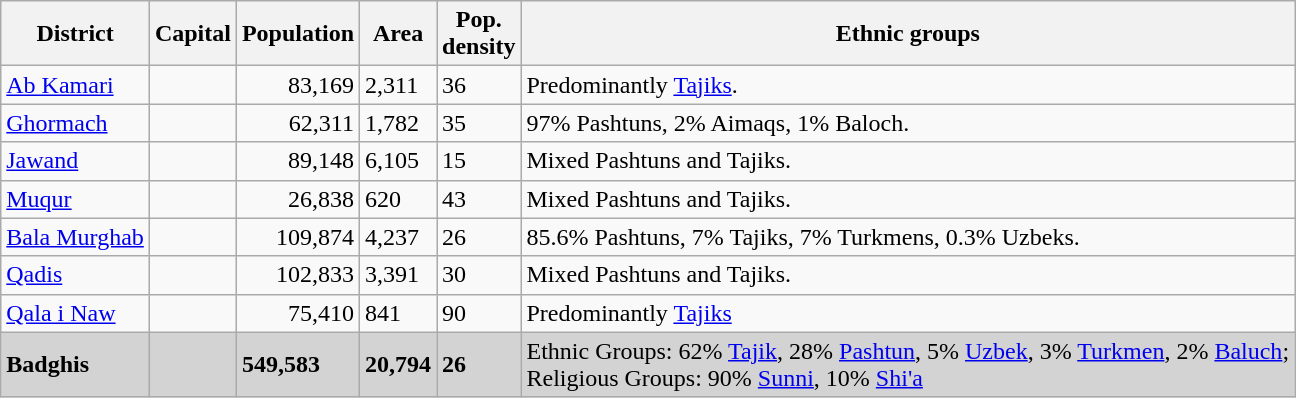<table class="wikitable sortable">
<tr>
<th>District</th>
<th>Capital</th>
<th>Population</th>
<th>Area</th>
<th>Pop.<br>density</th>
<th>Ethnic groups</th>
</tr>
<tr>
<td><a href='#'>Ab Kamari</a></td>
<td></td>
<td style="text-align: right;">83,169</td>
<td>2,311</td>
<td>36</td>
<td>Predominantly <a href='#'>Tajiks</a>.</td>
</tr>
<tr>
<td><a href='#'>Ghormach</a></td>
<td></td>
<td style="text-align: right;">62,311</td>
<td>1,782</td>
<td>35</td>
<td>97% Pashtuns, 2% Aimaqs, 1% Baloch.</td>
</tr>
<tr>
<td><a href='#'>Jawand</a></td>
<td></td>
<td style="text-align: right;">89,148</td>
<td>6,105</td>
<td>15</td>
<td>Mixed Pashtuns and Tajiks.</td>
</tr>
<tr>
<td><a href='#'>Muqur</a></td>
<td></td>
<td style="text-align: right;">26,838</td>
<td>620</td>
<td>43</td>
<td>Mixed Pashtuns and Tajiks.</td>
</tr>
<tr>
<td><a href='#'>Bala Murghab</a></td>
<td></td>
<td style="text-align: right;">109,874</td>
<td>4,237</td>
<td>26</td>
<td>85.6% Pashtuns, 7% Tajiks, 7% Turkmens, 0.3% Uzbeks.</td>
</tr>
<tr>
<td><a href='#'>Qadis</a></td>
<td></td>
<td style="text-align: right;">102,833</td>
<td>3,391</td>
<td>30</td>
<td>Mixed Pashtuns and Tajiks.</td>
</tr>
<tr>
<td><a href='#'>Qala i Naw</a></td>
<td></td>
<td style="text-align: right;">75,410</td>
<td>841</td>
<td>90</td>
<td>Predominantly <a href='#'>Tajiks</a></td>
</tr>
<tr bgcolor="#d3d3d3">
<td><strong>Badghis</strong></td>
<td></td>
<td><strong>549,583</strong></td>
<td><strong>20,794</strong></td>
<td><strong>26</strong></td>
<td>Ethnic Groups: 62% <a href='#'>Tajik</a>, 28% <a href='#'>Pashtun</a>, 5% <a href='#'>Uzbek</a>, 3% <a href='#'>Turkmen</a>, 2% <a href='#'>Baluch</a>;<br>Religious Groups: 90% <a href='#'>Sunni</a>, 10% <a href='#'>Shi'a</a></td>
</tr>
</table>
